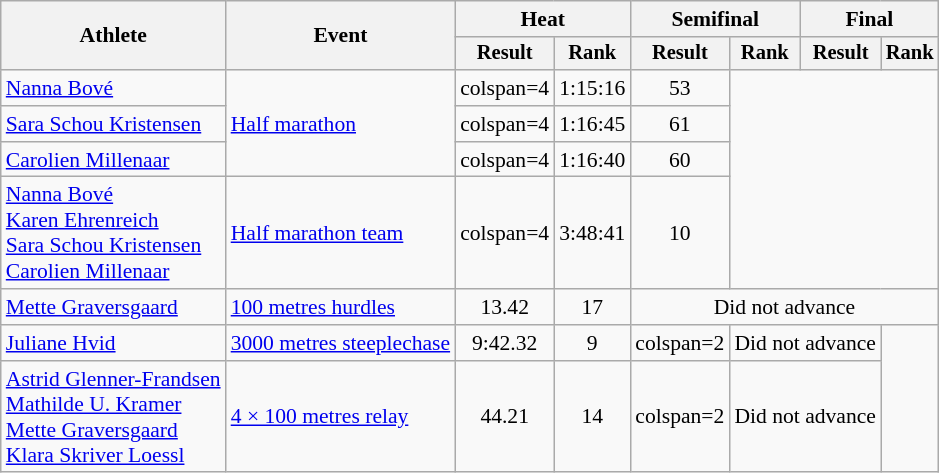<table class=wikitable style=font-size:90%>
<tr>
<th rowspan=2>Athlete</th>
<th rowspan=2>Event</th>
<th colspan=2>Heat</th>
<th colspan=2>Semifinal</th>
<th colspan=2>Final</th>
</tr>
<tr style=font-size:95%>
<th>Result</th>
<th>Rank</th>
<th>Result</th>
<th>Rank</th>
<th>Result</th>
<th>Rank</th>
</tr>
<tr align=center>
<td align=left><a href='#'>Nanna Bové</a></td>
<td align=left rowspan=3><a href='#'>Half marathon</a></td>
<td>colspan=4</td>
<td>1:15:16 </td>
<td>53</td>
</tr>
<tr align=center>
<td align=left><a href='#'>Sara Schou Kristensen</a></td>
<td>colspan=4</td>
<td>1:16:45</td>
<td>61</td>
</tr>
<tr align=center>
<td align=left><a href='#'>Carolien Millenaar</a></td>
<td>colspan=4</td>
<td>1:16:40</td>
<td>60</td>
</tr>
<tr align=center>
<td align=left><a href='#'>Nanna Bové</a><br><a href='#'>Karen Ehrenreich</a><br><a href='#'>Sara Schou Kristensen</a><br><a href='#'>Carolien Millenaar</a></td>
<td align=left><a href='#'>Half marathon team</a></td>
<td>colspan=4</td>
<td>3:48:41</td>
<td>10</td>
</tr>
<tr align=center>
<td align=left><a href='#'>Mette Graversgaard</a></td>
<td align=left><a href='#'>100 metres hurdles</a></td>
<td>13.42 </td>
<td>17</td>
<td colspan=4>Did not advance</td>
</tr>
<tr align=center>
<td align=left><a href='#'>Juliane Hvid</a></td>
<td align=left><a href='#'>3000 metres steeplechase</a></td>
<td>9:42.32</td>
<td>9</td>
<td>colspan=2</td>
<td colspan=2>Did not advance</td>
</tr>
<tr align=center>
<td align=left><a href='#'>Astrid Glenner-Frandsen</a><br><a href='#'>Mathilde U. Kramer</a><br><a href='#'>Mette Graversgaard</a><br><a href='#'>Klara Skriver Loessl</a></td>
<td align=left><a href='#'>4 × 100 metres relay</a></td>
<td>44.21 </td>
<td>14</td>
<td>colspan=2</td>
<td colspan=2>Did not advance</td>
</tr>
</table>
